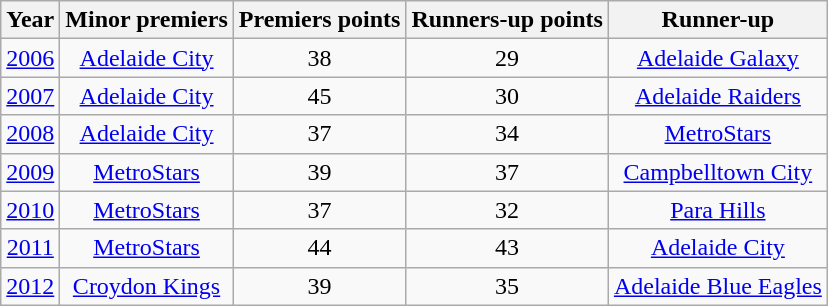<table align="center" class="wikitable">
<tr>
<th>Year</th>
<th>Minor premiers</th>
<th>Premiers points</th>
<th>Runners-up points</th>
<th>Runner-up</th>
</tr>
<tr align="center">
<td><a href='#'>2006</a></td>
<td><a href='#'>Adelaide City</a></td>
<td>38</td>
<td>29</td>
<td><a href='#'>Adelaide Galaxy</a></td>
</tr>
<tr align="center">
<td><a href='#'>2007</a></td>
<td><a href='#'>Adelaide City</a></td>
<td>45</td>
<td>30</td>
<td><a href='#'>Adelaide Raiders</a></td>
</tr>
<tr align="center">
<td><a href='#'>2008</a></td>
<td><a href='#'>Adelaide City</a></td>
<td>37</td>
<td>34</td>
<td><a href='#'>MetroStars</a></td>
</tr>
<tr align="center">
<td><a href='#'>2009</a></td>
<td><a href='#'>MetroStars</a></td>
<td>39</td>
<td>37</td>
<td><a href='#'>Campbelltown City</a></td>
</tr>
<tr align="center">
<td><a href='#'>2010</a></td>
<td><a href='#'>MetroStars</a></td>
<td>37</td>
<td>32</td>
<td><a href='#'>Para Hills</a></td>
</tr>
<tr align="center">
<td><a href='#'>2011</a></td>
<td><a href='#'>MetroStars</a></td>
<td>44</td>
<td>43</td>
<td><a href='#'>Adelaide City</a></td>
</tr>
<tr align="center">
<td><a href='#'>2012</a></td>
<td><a href='#'>Croydon Kings</a></td>
<td>39</td>
<td>35</td>
<td><a href='#'>Adelaide Blue Eagles</a></td>
</tr>
</table>
